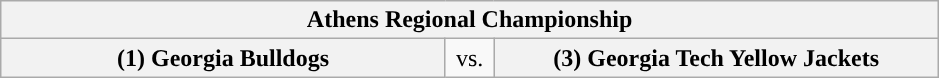<table class="wikitable">
<tr>
<th style="width: 604px;" colspan=3>Athens Regional Championship</th>
</tr>
<tr>
<th style="width: 289px; ">(1) Georgia Bulldogs</th>
<td style="width: 25px; text-align:center">vs.</td>
<th style="width: 289px; ">(3) Georgia Tech Yellow Jackets</th>
</tr>
</table>
